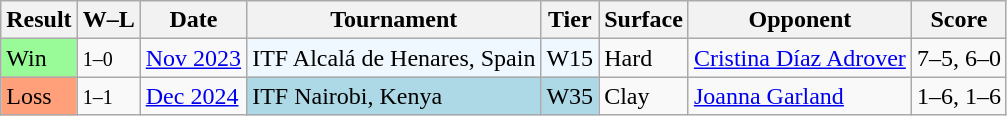<table class="sortable wikitable">
<tr>
<th>Result</th>
<th class="unsortable">W–L</th>
<th>Date</th>
<th>Tournament</th>
<th>Tier</th>
<th>Surface</th>
<th>Opponent</th>
<th class="unsortable">Score</th>
</tr>
<tr>
<td style="background:#98fb98;">Win</td>
<td><small>1–0</small></td>
<td><a href='#'>Nov 2023</a></td>
<td style="background:#f0f8ff;">ITF Alcalá de Henares, Spain</td>
<td style="background:#f0f8ff;">W15</td>
<td>Hard</td>
<td> <a href='#'>Cristina Díaz Adrover</a></td>
<td>7–5, 6–0</td>
</tr>
<tr>
<td style="background:#ffa07a;">Loss</td>
<td><small>1–1</small></td>
<td><a href='#'>Dec 2024</a></td>
<td style="background:lightblue;">ITF Nairobi, Kenya</td>
<td style="background:lightblue;">W35</td>
<td>Clay</td>
<td> <a href='#'>Joanna Garland</a></td>
<td>1–6, 1–6</td>
</tr>
</table>
